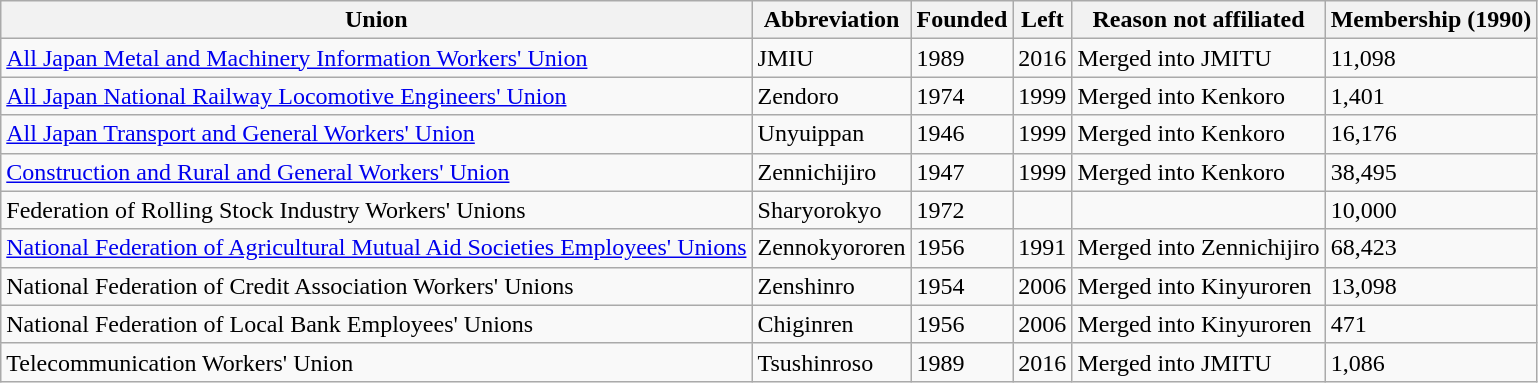<table class="wikitable sortable">
<tr>
<th>Union</th>
<th>Abbreviation</th>
<th>Founded</th>
<th>Left</th>
<th>Reason not affiliated</th>
<th>Membership (1990)</th>
</tr>
<tr>
<td><a href='#'>All Japan Metal and Machinery Information Workers' Union</a></td>
<td>JMIU</td>
<td>1989</td>
<td>2016</td>
<td>Merged into JMITU</td>
<td>11,098</td>
</tr>
<tr>
<td><a href='#'>All Japan National Railway Locomotive Engineers' Union</a></td>
<td>Zendoro</td>
<td>1974</td>
<td>1999</td>
<td>Merged into Kenkoro</td>
<td>1,401</td>
</tr>
<tr>
<td><a href='#'>All Japan Transport and General Workers' Union</a></td>
<td>Unyuippan</td>
<td>1946</td>
<td>1999</td>
<td>Merged into Kenkoro</td>
<td>16,176</td>
</tr>
<tr>
<td><a href='#'>Construction and Rural and General Workers' Union</a></td>
<td>Zennichijiro</td>
<td>1947</td>
<td>1999</td>
<td>Merged into Kenkoro</td>
<td>38,495</td>
</tr>
<tr>
<td>Federation of Rolling Stock Industry Workers' Unions</td>
<td>Sharyorokyo</td>
<td>1972</td>
<td></td>
<td></td>
<td>10,000</td>
</tr>
<tr>
<td><a href='#'>National Federation of Agricultural Mutual Aid Societies Employees' Unions</a></td>
<td>Zennokyororen</td>
<td>1956</td>
<td>1991</td>
<td>Merged into Zennichijiro</td>
<td>68,423</td>
</tr>
<tr>
<td>National Federation of Credit Association Workers' Unions</td>
<td>Zenshinro</td>
<td>1954</td>
<td>2006</td>
<td>Merged into Kinyuroren</td>
<td>13,098</td>
</tr>
<tr>
<td>National Federation of Local Bank Employees' Unions</td>
<td>Chiginren</td>
<td>1956</td>
<td>2006</td>
<td>Merged into Kinyuroren</td>
<td>471</td>
</tr>
<tr>
<td>Telecommunication Workers' Union</td>
<td>Tsushinroso</td>
<td>1989</td>
<td>2016</td>
<td>Merged into JMITU</td>
<td>1,086</td>
</tr>
</table>
